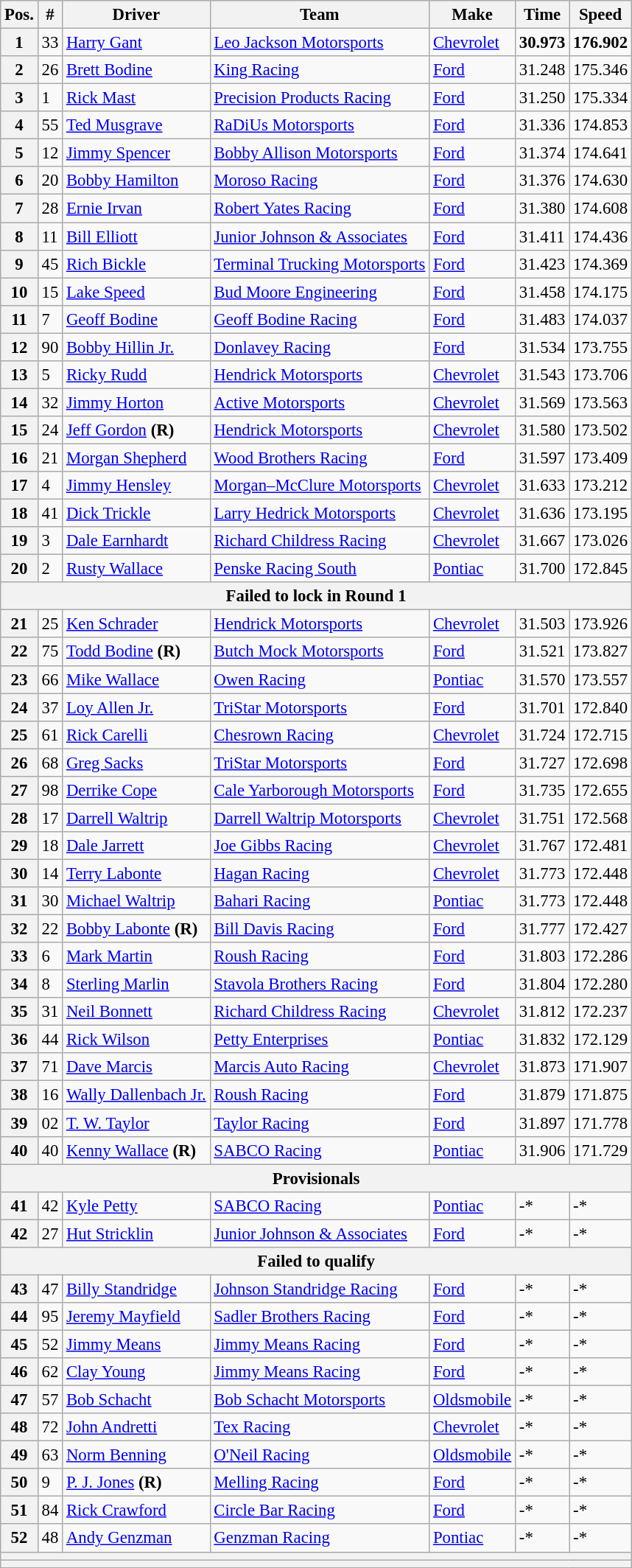<table class="wikitable" style="font-size:95%">
<tr>
<th>Pos.</th>
<th>#</th>
<th>Driver</th>
<th>Team</th>
<th>Make</th>
<th>Time</th>
<th>Speed</th>
</tr>
<tr>
<th>1</th>
<td>33</td>
<td><a href='#'>Harry Gant</a></td>
<td><a href='#'>Leo Jackson Motorsports</a></td>
<td><a href='#'>Chevrolet</a></td>
<td><strong>30.973</strong></td>
<td><strong>176.902</strong></td>
</tr>
<tr>
<th>2</th>
<td>26</td>
<td><a href='#'>Brett Bodine</a></td>
<td><a href='#'>King Racing</a></td>
<td><a href='#'>Ford</a></td>
<td>31.248</td>
<td>175.346</td>
</tr>
<tr>
<th>3</th>
<td>1</td>
<td><a href='#'>Rick Mast</a></td>
<td><a href='#'>Precision Products Racing</a></td>
<td><a href='#'>Ford</a></td>
<td>31.250</td>
<td>175.334</td>
</tr>
<tr>
<th>4</th>
<td>55</td>
<td><a href='#'>Ted Musgrave</a></td>
<td><a href='#'>RaDiUs Motorsports</a></td>
<td><a href='#'>Ford</a></td>
<td>31.336</td>
<td>174.853</td>
</tr>
<tr>
<th>5</th>
<td>12</td>
<td><a href='#'>Jimmy Spencer</a></td>
<td><a href='#'>Bobby Allison Motorsports</a></td>
<td><a href='#'>Ford</a></td>
<td>31.374</td>
<td>174.641</td>
</tr>
<tr>
<th>6</th>
<td>20</td>
<td><a href='#'>Bobby Hamilton</a></td>
<td><a href='#'>Moroso Racing</a></td>
<td><a href='#'>Ford</a></td>
<td>31.376</td>
<td>174.630</td>
</tr>
<tr>
<th>7</th>
<td>28</td>
<td><a href='#'>Ernie Irvan</a></td>
<td><a href='#'>Robert Yates Racing</a></td>
<td><a href='#'>Ford</a></td>
<td>31.380</td>
<td>174.608</td>
</tr>
<tr>
<th>8</th>
<td>11</td>
<td><a href='#'>Bill Elliott</a></td>
<td><a href='#'>Junior Johnson & Associates</a></td>
<td><a href='#'>Ford</a></td>
<td>31.411</td>
<td>174.436</td>
</tr>
<tr>
<th>9</th>
<td>45</td>
<td><a href='#'>Rich Bickle</a></td>
<td><a href='#'>Terminal Trucking Motorsports</a></td>
<td><a href='#'>Ford</a></td>
<td>31.423</td>
<td>174.369</td>
</tr>
<tr>
<th>10</th>
<td>15</td>
<td><a href='#'>Lake Speed</a></td>
<td><a href='#'>Bud Moore Engineering</a></td>
<td><a href='#'>Ford</a></td>
<td>31.458</td>
<td>174.175</td>
</tr>
<tr>
<th>11</th>
<td>7</td>
<td><a href='#'>Geoff Bodine</a></td>
<td><a href='#'>Geoff Bodine Racing</a></td>
<td><a href='#'>Ford</a></td>
<td>31.483</td>
<td>174.037</td>
</tr>
<tr>
<th>12</th>
<td>90</td>
<td><a href='#'>Bobby Hillin Jr.</a></td>
<td><a href='#'>Donlavey Racing</a></td>
<td><a href='#'>Ford</a></td>
<td>31.534</td>
<td>173.755</td>
</tr>
<tr>
<th>13</th>
<td>5</td>
<td><a href='#'>Ricky Rudd</a></td>
<td><a href='#'>Hendrick Motorsports</a></td>
<td><a href='#'>Chevrolet</a></td>
<td>31.543</td>
<td>173.706</td>
</tr>
<tr>
<th>14</th>
<td>32</td>
<td><a href='#'>Jimmy Horton</a></td>
<td><a href='#'>Active Motorsports</a></td>
<td><a href='#'>Chevrolet</a></td>
<td>31.569</td>
<td>173.563</td>
</tr>
<tr>
<th>15</th>
<td>24</td>
<td><a href='#'>Jeff Gordon</a> <strong>(R)</strong></td>
<td><a href='#'>Hendrick Motorsports</a></td>
<td><a href='#'>Chevrolet</a></td>
<td>31.580</td>
<td>173.502</td>
</tr>
<tr>
<th>16</th>
<td>21</td>
<td><a href='#'>Morgan Shepherd</a></td>
<td><a href='#'>Wood Brothers Racing</a></td>
<td><a href='#'>Ford</a></td>
<td>31.597</td>
<td>173.409</td>
</tr>
<tr>
<th>17</th>
<td>4</td>
<td><a href='#'>Jimmy Hensley</a></td>
<td><a href='#'>Morgan–McClure Motorsports</a></td>
<td><a href='#'>Chevrolet</a></td>
<td>31.633</td>
<td>173.212</td>
</tr>
<tr>
<th>18</th>
<td>41</td>
<td><a href='#'>Dick Trickle</a></td>
<td><a href='#'>Larry Hedrick Motorsports</a></td>
<td><a href='#'>Chevrolet</a></td>
<td>31.636</td>
<td>173.195</td>
</tr>
<tr>
<th>19</th>
<td>3</td>
<td><a href='#'>Dale Earnhardt</a></td>
<td><a href='#'>Richard Childress Racing</a></td>
<td><a href='#'>Chevrolet</a></td>
<td>31.667</td>
<td>173.026</td>
</tr>
<tr>
<th>20</th>
<td>2</td>
<td><a href='#'>Rusty Wallace</a></td>
<td><a href='#'>Penske Racing South</a></td>
<td><a href='#'>Pontiac</a></td>
<td>31.700</td>
<td>172.845</td>
</tr>
<tr>
<th colspan="7">Failed to lock in Round 1</th>
</tr>
<tr>
<th>21</th>
<td>25</td>
<td><a href='#'>Ken Schrader</a></td>
<td><a href='#'>Hendrick Motorsports</a></td>
<td><a href='#'>Chevrolet</a></td>
<td>31.503</td>
<td>173.926</td>
</tr>
<tr>
<th>22</th>
<td>75</td>
<td><a href='#'>Todd Bodine</a> <strong>(R)</strong></td>
<td><a href='#'>Butch Mock Motorsports</a></td>
<td><a href='#'>Ford</a></td>
<td>31.521</td>
<td>173.827</td>
</tr>
<tr>
<th>23</th>
<td>66</td>
<td><a href='#'>Mike Wallace</a></td>
<td><a href='#'>Owen Racing</a></td>
<td><a href='#'>Pontiac</a></td>
<td>31.570</td>
<td>173.557</td>
</tr>
<tr>
<th>24</th>
<td>37</td>
<td><a href='#'>Loy Allen Jr.</a></td>
<td><a href='#'>TriStar Motorsports</a></td>
<td><a href='#'>Ford</a></td>
<td>31.701</td>
<td>172.840</td>
</tr>
<tr>
<th>25</th>
<td>61</td>
<td><a href='#'>Rick Carelli</a></td>
<td><a href='#'>Chesrown Racing</a></td>
<td><a href='#'>Chevrolet</a></td>
<td>31.724</td>
<td>172.715</td>
</tr>
<tr>
<th>26</th>
<td>68</td>
<td><a href='#'>Greg Sacks</a></td>
<td><a href='#'>TriStar Motorsports</a></td>
<td><a href='#'>Ford</a></td>
<td>31.727</td>
<td>172.698</td>
</tr>
<tr>
<th>27</th>
<td>98</td>
<td><a href='#'>Derrike Cope</a></td>
<td><a href='#'>Cale Yarborough Motorsports</a></td>
<td><a href='#'>Ford</a></td>
<td>31.735</td>
<td>172.655</td>
</tr>
<tr>
<th>28</th>
<td>17</td>
<td><a href='#'>Darrell Waltrip</a></td>
<td><a href='#'>Darrell Waltrip Motorsports</a></td>
<td><a href='#'>Chevrolet</a></td>
<td>31.751</td>
<td>172.568</td>
</tr>
<tr>
<th>29</th>
<td>18</td>
<td><a href='#'>Dale Jarrett</a></td>
<td><a href='#'>Joe Gibbs Racing</a></td>
<td><a href='#'>Chevrolet</a></td>
<td>31.767</td>
<td>172.481</td>
</tr>
<tr>
<th>30</th>
<td>14</td>
<td><a href='#'>Terry Labonte</a></td>
<td><a href='#'>Hagan Racing</a></td>
<td><a href='#'>Chevrolet</a></td>
<td>31.773</td>
<td>172.448</td>
</tr>
<tr>
<th>31</th>
<td>30</td>
<td><a href='#'>Michael Waltrip</a></td>
<td><a href='#'>Bahari Racing</a></td>
<td><a href='#'>Pontiac</a></td>
<td>31.773</td>
<td>172.448</td>
</tr>
<tr>
<th>32</th>
<td>22</td>
<td><a href='#'>Bobby Labonte</a> <strong>(R)</strong></td>
<td><a href='#'>Bill Davis Racing</a></td>
<td><a href='#'>Ford</a></td>
<td>31.777</td>
<td>172.427</td>
</tr>
<tr>
<th>33</th>
<td>6</td>
<td><a href='#'>Mark Martin</a></td>
<td><a href='#'>Roush Racing</a></td>
<td><a href='#'>Ford</a></td>
<td>31.803</td>
<td>172.286</td>
</tr>
<tr>
<th>34</th>
<td>8</td>
<td><a href='#'>Sterling Marlin</a></td>
<td><a href='#'>Stavola Brothers Racing</a></td>
<td><a href='#'>Ford</a></td>
<td>31.804</td>
<td>172.280</td>
</tr>
<tr>
<th>35</th>
<td>31</td>
<td><a href='#'>Neil Bonnett</a></td>
<td><a href='#'>Richard Childress Racing</a></td>
<td><a href='#'>Chevrolet</a></td>
<td>31.812</td>
<td>172.237</td>
</tr>
<tr>
<th>36</th>
<td>44</td>
<td><a href='#'>Rick Wilson</a></td>
<td><a href='#'>Petty Enterprises</a></td>
<td><a href='#'>Pontiac</a></td>
<td>31.832</td>
<td>172.129</td>
</tr>
<tr>
<th>37</th>
<td>71</td>
<td><a href='#'>Dave Marcis</a></td>
<td><a href='#'>Marcis Auto Racing</a></td>
<td><a href='#'>Chevrolet</a></td>
<td>31.873</td>
<td>171.907</td>
</tr>
<tr>
<th>38</th>
<td>16</td>
<td><a href='#'>Wally Dallenbach Jr.</a></td>
<td><a href='#'>Roush Racing</a></td>
<td><a href='#'>Ford</a></td>
<td>31.879</td>
<td>171.875</td>
</tr>
<tr>
<th>39</th>
<td>02</td>
<td><a href='#'>T. W. Taylor</a></td>
<td><a href='#'>Taylor Racing</a></td>
<td><a href='#'>Ford</a></td>
<td>31.897</td>
<td>171.778</td>
</tr>
<tr>
<th>40</th>
<td>40</td>
<td><a href='#'>Kenny Wallace</a> <strong>(R)</strong></td>
<td><a href='#'>SABCO Racing</a></td>
<td><a href='#'>Pontiac</a></td>
<td>31.906</td>
<td>171.729</td>
</tr>
<tr>
<th colspan="7">Provisionals</th>
</tr>
<tr>
<th>41</th>
<td>42</td>
<td><a href='#'>Kyle Petty</a></td>
<td><a href='#'>SABCO Racing</a></td>
<td><a href='#'>Pontiac</a></td>
<td>-*</td>
<td>-*</td>
</tr>
<tr>
<th>42</th>
<td>27</td>
<td><a href='#'>Hut Stricklin</a></td>
<td><a href='#'>Junior Johnson & Associates</a></td>
<td><a href='#'>Ford</a></td>
<td>-*</td>
<td>-*</td>
</tr>
<tr>
<th colspan="7">Failed to qualify</th>
</tr>
<tr>
<th>43</th>
<td>47</td>
<td><a href='#'>Billy Standridge</a></td>
<td><a href='#'>Johnson Standridge Racing</a></td>
<td><a href='#'>Ford</a></td>
<td>-*</td>
<td>-*</td>
</tr>
<tr>
<th>44</th>
<td>95</td>
<td><a href='#'>Jeremy Mayfield</a></td>
<td><a href='#'>Sadler Brothers Racing</a></td>
<td><a href='#'>Ford</a></td>
<td>-*</td>
<td>-*</td>
</tr>
<tr>
<th>45</th>
<td>52</td>
<td><a href='#'>Jimmy Means</a></td>
<td><a href='#'>Jimmy Means Racing</a></td>
<td><a href='#'>Ford</a></td>
<td>-*</td>
<td>-*</td>
</tr>
<tr>
<th>46</th>
<td>62</td>
<td><a href='#'>Clay Young</a></td>
<td><a href='#'>Jimmy Means Racing</a></td>
<td><a href='#'>Ford</a></td>
<td>-*</td>
<td>-*</td>
</tr>
<tr>
<th>47</th>
<td>57</td>
<td><a href='#'>Bob Schacht</a></td>
<td><a href='#'>Bob Schacht Motorsports</a></td>
<td><a href='#'>Oldsmobile</a></td>
<td>-*</td>
<td>-*</td>
</tr>
<tr>
<th>48</th>
<td>72</td>
<td><a href='#'>John Andretti</a></td>
<td><a href='#'>Tex Racing</a></td>
<td><a href='#'>Chevrolet</a></td>
<td>-*</td>
<td>-*</td>
</tr>
<tr>
<th>49</th>
<td>63</td>
<td><a href='#'>Norm Benning</a></td>
<td><a href='#'>O'Neil Racing</a></td>
<td><a href='#'>Oldsmobile</a></td>
<td>-*</td>
<td>-*</td>
</tr>
<tr>
<th>50</th>
<td>9</td>
<td><a href='#'>P. J. Jones</a> <strong>(R)</strong></td>
<td><a href='#'>Melling Racing</a></td>
<td><a href='#'>Ford</a></td>
<td>-*</td>
<td>-*</td>
</tr>
<tr>
<th>51</th>
<td>84</td>
<td><a href='#'>Rick Crawford</a></td>
<td><a href='#'>Circle Bar Racing</a></td>
<td><a href='#'>Ford</a></td>
<td>-*</td>
<td>-*</td>
</tr>
<tr>
<th>52</th>
<td>48</td>
<td><a href='#'>Andy Genzman</a></td>
<td><a href='#'>Genzman Racing</a></td>
<td><a href='#'>Pontiac</a></td>
<td>-*</td>
<td>-*</td>
</tr>
<tr>
<th colspan="7"></th>
</tr>
<tr>
<th colspan="7"></th>
</tr>
</table>
